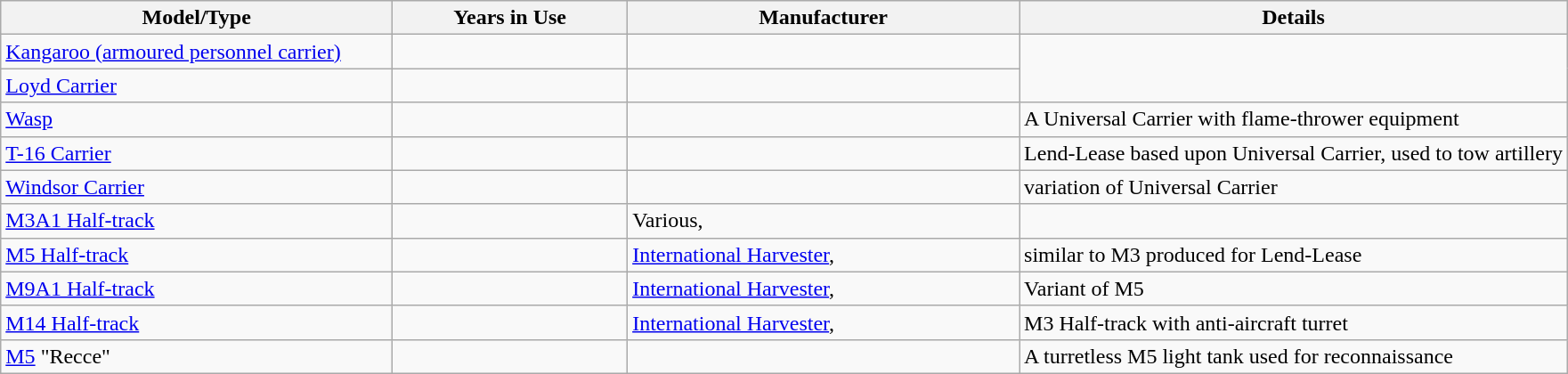<table class="wikitable sortable">
<tr>
<th style="width: 25%">Model/Type</th>
<th style="width: 15%">Years in Use</th>
<th style="width: 25%">Manufacturer</th>
<th class="unsortable" style="width: 35%">Details</th>
</tr>
<tr>
<td><a href='#'>Kangaroo (armoured personnel carrier)</a></td>
<td></td>
<td></td>
</tr>
<tr>
<td><a href='#'>Loyd Carrier</a></td>
<td></td>
<td></td>
</tr>
<tr>
<td><a href='#'>Wasp</a></td>
<td></td>
<td></td>
<td>A Universal Carrier with flame-thrower equipment</td>
</tr>
<tr>
<td><a href='#'>T-16 Carrier</a></td>
<td></td>
<td></td>
<td>Lend-Lease based upon Universal Carrier, used to tow artillery</td>
</tr>
<tr>
<td><a href='#'>Windsor Carrier</a></td>
<td></td>
<td></td>
<td>variation of Universal Carrier</td>
</tr>
<tr>
<td><a href='#'>M3A1 Half-track</a></td>
<td></td>
<td>Various, </td>
</tr>
<tr>
<td><a href='#'>M5 Half-track</a></td>
<td></td>
<td><a href='#'>International Harvester</a>, </td>
<td>similar to M3 produced for Lend-Lease</td>
</tr>
<tr>
<td><a href='#'>M9A1 Half-track</a></td>
<td></td>
<td><a href='#'>International Harvester</a>, </td>
<td>Variant of M5</td>
</tr>
<tr>
<td><a href='#'>M14 Half-track</a></td>
<td></td>
<td><a href='#'>International Harvester</a>, </td>
<td>M3 Half-track with anti-aircraft turret</td>
</tr>
<tr>
<td><a href='#'>M5</a> "Recce"</td>
<td></td>
<td></td>
<td>A turretless M5 light tank used for reconnaissance</td>
</tr>
</table>
